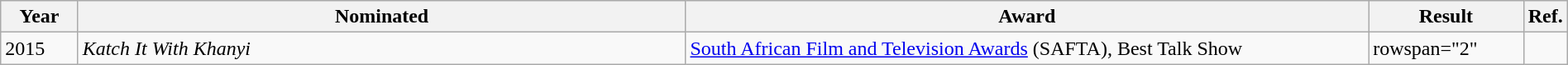<table class="wikitable" style="width:100%;">
<tr>
<th width=5%>Year</th>
<th style="width:40%;">Nominated</th>
<th style="width:45%;">Award</th>
<th style="width:10%;">Result</th>
<th style="width:10%;">Ref.</th>
</tr>
<tr>
<td>2015</td>
<td><em>Katch It With Khanyi</em></td>
<td><a href='#'>South African Film and Television Awards</a> (SAFTA), Best Talk Show</td>
<td>rowspan="2" </td>
<td style="text-align:center;"></td>
</tr>
</table>
